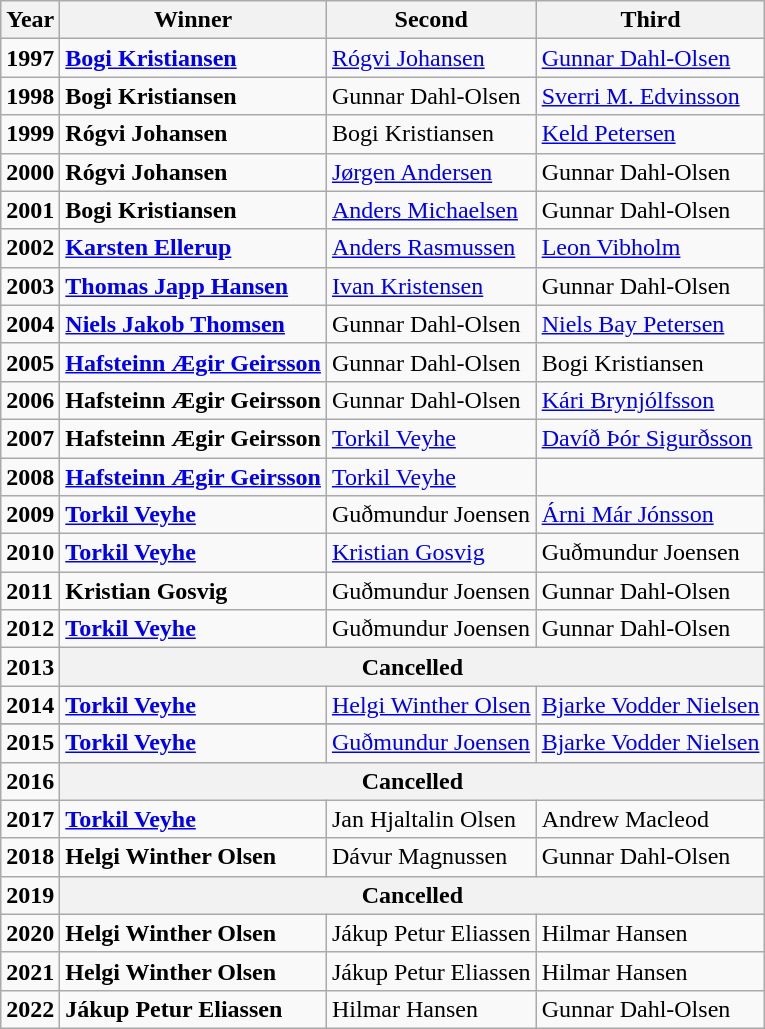<table class="wikitable sortable">
<tr>
<th>Year</th>
<th colspan=1>Winner</th>
<th colspan=1>Second</th>
<th colspan=1>Third</th>
</tr>
<tr>
<td><strong>1997</strong></td>
<td> <strong><a href='#'>Bogi Kristiansen</a></strong></td>
<td> <a href='#'>Rógvi Johansen</a></td>
<td> <a href='#'>Gunnar Dahl-Olsen</a></td>
</tr>
<tr>
<td><strong>1998</strong></td>
<td> <strong>Bogi Kristiansen</strong></td>
<td> Gunnar Dahl-Olsen</td>
<td> <a href='#'>Sverri M. Edvinsson</a></td>
</tr>
<tr>
<td><strong>1999</strong></td>
<td> <strong>Rógvi Johansen</strong></td>
<td> Bogi Kristiansen</td>
<td> <a href='#'>Keld Petersen</a></td>
</tr>
<tr>
<td><strong>2000</strong></td>
<td> <strong>Rógvi Johansen</strong></td>
<td> <a href='#'>Jørgen Andersen</a></td>
<td> Gunnar Dahl-Olsen</td>
</tr>
<tr>
<td><strong>2001</strong></td>
<td> <strong>Bogi Kristiansen</strong></td>
<td> <a href='#'>Anders Michaelsen</a></td>
<td> Gunnar Dahl-Olsen</td>
</tr>
<tr>
<td><strong>2002</strong></td>
<td> <strong><a href='#'>Karsten Ellerup</a></strong></td>
<td> <a href='#'>Anders Rasmussen</a></td>
<td> <a href='#'>Leon Vibholm</a></td>
</tr>
<tr>
<td><strong>2003</strong></td>
<td> <strong><a href='#'>Thomas Japp Hansen</a></strong></td>
<td> <a href='#'>Ivan Kristensen</a></td>
<td> Gunnar Dahl-Olsen</td>
</tr>
<tr>
<td><strong>2004</strong></td>
<td> <strong><a href='#'>Niels Jakob Thomsen</a></strong></td>
<td> Gunnar Dahl-Olsen</td>
<td> <a href='#'>Niels Bay Petersen</a></td>
</tr>
<tr>
<td><strong>2005</strong></td>
<td> <strong><a href='#'>Hafsteinn Ægir Geirsson</a></strong></td>
<td> Gunnar Dahl-Olsen</td>
<td> Bogi Kristiansen</td>
</tr>
<tr>
<td><strong>2006</strong></td>
<td> <strong>Hafsteinn Ægir Geirsson</strong></td>
<td> Gunnar Dahl-Olsen</td>
<td> <a href='#'>Kári Brynjólfsson</a></td>
</tr>
<tr>
<td><strong>2007</strong></td>
<td> <strong>Hafsteinn Ægir Geirsson</strong></td>
<td> <a href='#'>Torkil Veyhe</a></td>
<td> <a href='#'>Davíð Þór Sigurðsson</a></td>
</tr>
<tr>
<td><strong>2008</strong></td>
<td> <strong><a href='#'>Hafsteinn Ægir Geirsson</a></strong></td>
<td> <a href='#'>Torkil Veyhe</a></td>
<td> </td>
</tr>
<tr>
<td><strong>2009</strong></td>
<td> <strong><a href='#'>Torkil Veyhe</a></strong></td>
<td> Guðmundur Joensen</td>
<td> <a href='#'>Árni Már Jónsson</a></td>
</tr>
<tr>
<td><strong>2010</strong></td>
<td> <strong><a href='#'>Torkil Veyhe</a></strong></td>
<td> <a href='#'>Kristian Gosvig</a></td>
<td> Guðmundur Joensen</td>
</tr>
<tr>
<td><strong>2011</strong></td>
<td> <strong>Kristian Gosvig</strong></td>
<td> Guðmundur Joensen</td>
<td> Gunnar Dahl-Olsen</td>
</tr>
<tr>
<td><strong>2012</strong></td>
<td> <strong><a href='#'>Torkil Veyhe</a></strong></td>
<td> Guðmundur Joensen</td>
<td> Gunnar Dahl-Olsen</td>
</tr>
<tr>
<td><strong>2013</strong></td>
<th colspan=3>Cancelled</th>
</tr>
<tr>
<td><strong>2014</strong></td>
<td> <strong><a href='#'>Torkil Veyhe</a></strong></td>
<td> <a href='#'>Helgi Winther Olsen</a></td>
<td> <a href='#'>Bjarke Vodder Nielsen</a></td>
</tr>
<tr>
</tr>
<tr>
<td><strong>2015</strong></td>
<td> <strong><a href='#'>Torkil Veyhe</a></strong></td>
<td> <a href='#'>Guðmundur Joensen</a></td>
<td> <a href='#'>Bjarke Vodder Nielsen</a></td>
</tr>
<tr>
<td><strong>2016</strong></td>
<th colspan=3>Cancelled</th>
</tr>
<tr>
<td><strong>2017</strong></td>
<td> <strong><a href='#'>Torkil Veyhe</a></strong></td>
<td> Jan Hjaltalin Olsen</td>
<td> Andrew Macleod</td>
</tr>
<tr>
<td><strong>2018</strong></td>
<td> <strong>Helgi Winther Olsen</strong></td>
<td> Dávur Magnussen</td>
<td> Gunnar Dahl-Olsen</td>
</tr>
<tr>
<td><strong>2019</strong></td>
<th colspan=3>Cancelled</th>
</tr>
<tr>
<td><strong>2020</strong></td>
<td> <strong>Helgi Winther Olsen</strong></td>
<td> Jákup Petur Eliassen</td>
<td> Hilmar Hansen</td>
</tr>
<tr>
<td><strong>2021</strong></td>
<td> <strong>Helgi Winther Olsen</strong></td>
<td> Jákup Petur Eliassen</td>
<td> Hilmar Hansen</td>
</tr>
<tr>
<td><strong>2022</strong></td>
<td> <strong>Jákup Petur Eliassen</strong></td>
<td> Hilmar Hansen</td>
<td> Gunnar Dahl-Olsen</td>
</tr>
</table>
